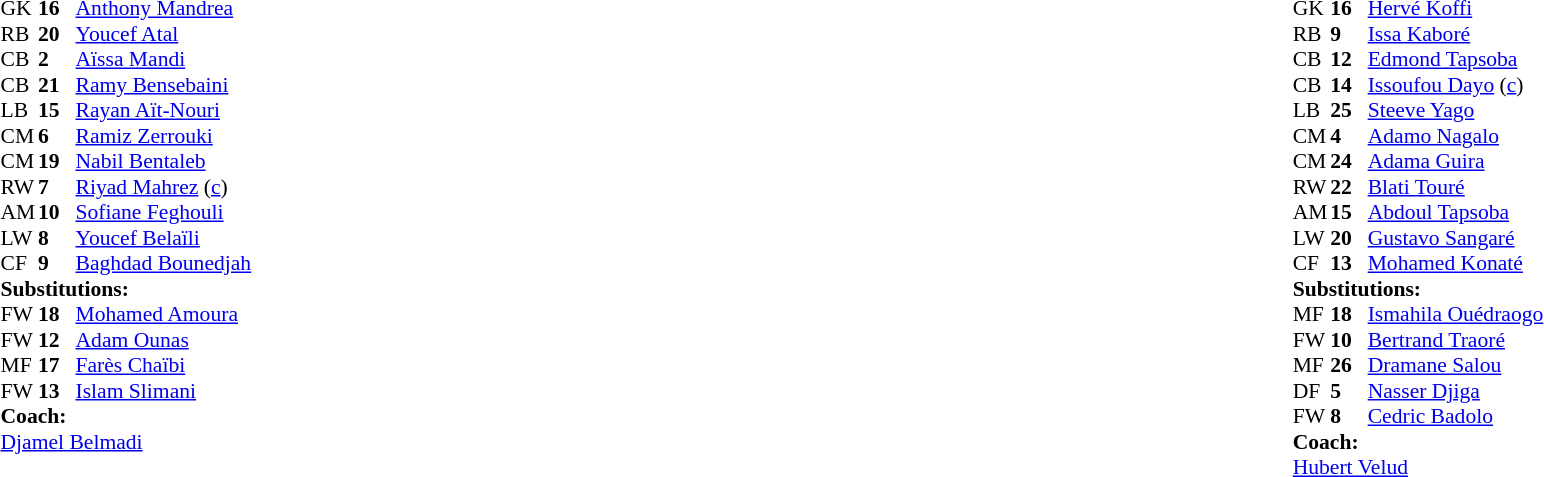<table width="100%">
<tr>
<td valign="top" width="40%"><br><table style="font-size:90%" cellspacing="0" cellpadding="0">
<tr>
<th width=25></th>
<th width=25></th>
</tr>
<tr>
<td>GK</td>
<td><strong>16</strong></td>
<td><a href='#'>Anthony Mandrea</a></td>
</tr>
<tr>
<td>RB</td>
<td><strong>20</strong></td>
<td><a href='#'>Youcef Atal</a></td>
</tr>
<tr>
<td>CB</td>
<td><strong>2</strong></td>
<td><a href='#'>Aïssa Mandi</a></td>
</tr>
<tr>
<td>CB</td>
<td><strong>21</strong></td>
<td><a href='#'>Ramy Bensebaini</a></td>
<td></td>
</tr>
<tr>
<td>LB</td>
<td><strong>15</strong></td>
<td><a href='#'>Rayan Aït-Nouri</a></td>
</tr>
<tr>
<td>CM</td>
<td><strong>6</strong></td>
<td><a href='#'>Ramiz Zerrouki</a></td>
</tr>
<tr>
<td>CM</td>
<td><strong>19</strong></td>
<td><a href='#'>Nabil Bentaleb</a></td>
<td></td>
<td></td>
</tr>
<tr>
<td>RW</td>
<td><strong>7</strong></td>
<td><a href='#'>Riyad Mahrez</a> (<a href='#'>c</a>)</td>
<td></td>
<td></td>
</tr>
<tr>
<td>AM</td>
<td><strong>10</strong></td>
<td><a href='#'>Sofiane Feghouli</a></td>
<td></td>
<td></td>
</tr>
<tr>
<td>LW</td>
<td><strong>8</strong></td>
<td><a href='#'>Youcef Belaïli</a></td>
<td></td>
<td></td>
</tr>
<tr>
<td>CF</td>
<td><strong>9</strong></td>
<td><a href='#'>Baghdad Bounedjah</a></td>
<td></td>
</tr>
<tr>
<td colspan=3><strong>Substitutions:</strong></td>
</tr>
<tr>
<td>FW</td>
<td><strong>18</strong></td>
<td><a href='#'>Mohamed Amoura</a></td>
<td></td>
<td></td>
</tr>
<tr>
<td>FW</td>
<td><strong>12</strong></td>
<td><a href='#'>Adam Ounas</a></td>
<td></td>
<td></td>
</tr>
<tr>
<td>MF</td>
<td><strong>17</strong></td>
<td><a href='#'>Farès Chaïbi</a></td>
<td></td>
<td></td>
</tr>
<tr>
<td>FW</td>
<td><strong>13</strong></td>
<td><a href='#'>Islam Slimani</a></td>
<td></td>
<td></td>
</tr>
<tr>
<td colspan=3><strong>Coach:</strong></td>
</tr>
<tr>
<td colspan=3><a href='#'>Djamel Belmadi</a></td>
</tr>
</table>
</td>
<td valign="top"></td>
<td valign="top" width="50%"><br><table style="font-size:90%; margin:auto" cellspacing="0" cellpadding="0">
<tr>
<th width=25></th>
<th width=25></th>
</tr>
<tr>
<td>GK</td>
<td><strong>16</strong></td>
<td><a href='#'>Hervé Koffi</a></td>
</tr>
<tr>
<td>RB</td>
<td><strong>9</strong></td>
<td><a href='#'>Issa Kaboré</a></td>
</tr>
<tr>
<td>CB</td>
<td><strong>12</strong></td>
<td><a href='#'>Edmond Tapsoba</a></td>
</tr>
<tr>
<td>CB</td>
<td><strong>14</strong></td>
<td><a href='#'>Issoufou Dayo</a> (<a href='#'>c</a>)</td>
</tr>
<tr>
<td>LB</td>
<td><strong>25</strong></td>
<td><a href='#'>Steeve Yago</a></td>
</tr>
<tr>
<td>CM</td>
<td><strong>4</strong></td>
<td><a href='#'>Adamo Nagalo</a></td>
<td></td>
<td></td>
</tr>
<tr>
<td>CM</td>
<td><strong>24</strong></td>
<td><a href='#'>Adama Guira</a></td>
<td></td>
<td></td>
</tr>
<tr>
<td>RW</td>
<td><strong>22</strong></td>
<td><a href='#'>Blati Touré</a></td>
<td></td>
</tr>
<tr>
<td>AM</td>
<td><strong>15</strong></td>
<td><a href='#'>Abdoul Tapsoba</a></td>
<td></td>
<td></td>
</tr>
<tr>
<td>LW</td>
<td><strong>20</strong></td>
<td><a href='#'>Gustavo Sangaré</a></td>
<td></td>
<td></td>
</tr>
<tr>
<td>CF</td>
<td><strong>13</strong></td>
<td><a href='#'>Mohamed Konaté</a></td>
<td></td>
<td></td>
</tr>
<tr>
<td colspan=3><strong>Substitutions:</strong></td>
</tr>
<tr>
<td>MF</td>
<td><strong>18</strong></td>
<td><a href='#'>Ismahila Ouédraogo</a></td>
<td></td>
<td></td>
</tr>
<tr>
<td>FW</td>
<td><strong>10</strong></td>
<td><a href='#'>Bertrand Traoré</a></td>
<td></td>
<td></td>
</tr>
<tr>
<td>MF</td>
<td><strong>26</strong></td>
<td><a href='#'>Dramane Salou</a></td>
<td></td>
<td></td>
</tr>
<tr>
<td>DF</td>
<td><strong>5</strong></td>
<td><a href='#'>Nasser Djiga</a></td>
<td></td>
<td></td>
</tr>
<tr>
<td>FW</td>
<td><strong>8</strong></td>
<td><a href='#'>Cedric Badolo</a></td>
<td></td>
<td></td>
</tr>
<tr>
<td colspan=3><strong>Coach:</strong></td>
</tr>
<tr>
<td colspan=3> <a href='#'>Hubert Velud</a></td>
</tr>
</table>
</td>
</tr>
</table>
